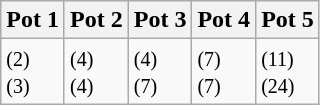<table class="wikitable">
<tr>
<th style="width: 20%;">Pot 1</th>
<th style="width: 20%;">Pot 2</th>
<th style="width: 20%;">Pot 3</th>
<th style="width: 20%;">Pot 4</th>
<th style="width: 20%;">Pot 5</th>
</tr>
<tr>
<td> <small>(2)</small><br> <small>(3)</small></td>
<td> <small>(4)</small><br> <small>(4)</small></td>
<td> <small>(4)</small><br> <small>(7)</small></td>
<td> <small>(7)</small><br> <small>(7)</small></td>
<td> <small>(11)</small><br> <small>(24)</small></td>
</tr>
</table>
